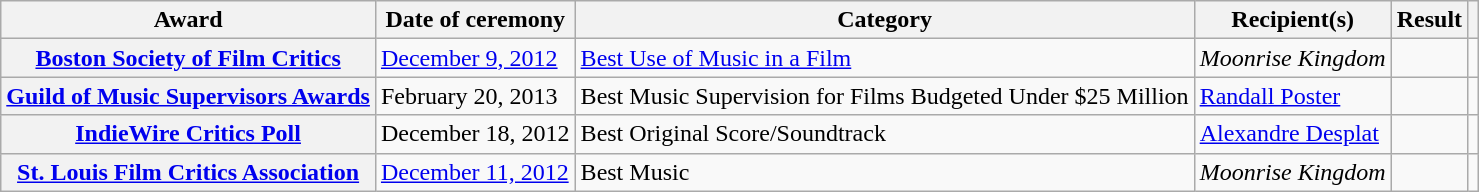<table class="wikitable sortable plainrowheaders">
<tr>
<th scope="col">Award</th>
<th scope="col">Date of ceremony</th>
<th scope="col">Category</th>
<th scope="col">Recipient(s)</th>
<th scope="col">Result</th>
<th scope="col" class="unsortable"></th>
</tr>
<tr>
<th scope="row"><a href='#'>Boston Society of Film Critics</a></th>
<td><a href='#'>December 9, 2012</a></td>
<td><a href='#'>Best Use of Music in a Film</a></td>
<td><em>Moonrise Kingdom</em></td>
<td></td>
<td></td>
</tr>
<tr>
<th scope="row"><a href='#'>Guild of Music Supervisors Awards</a></th>
<td>February 20, 2013</td>
<td>Best Music Supervision for Films Budgeted Under $25 Million</td>
<td><a href='#'>Randall Poster</a></td>
<td></td>
<td></td>
</tr>
<tr>
<th scope="row"><a href='#'>IndieWire Critics Poll</a></th>
<td>December 18, 2012</td>
<td>Best Original Score/Soundtrack</td>
<td><a href='#'>Alexandre Desplat</a></td>
<td></td>
<td></td>
</tr>
<tr>
<th scope="row"><a href='#'>St. Louis Film Critics Association</a></th>
<td><a href='#'>December 11, 2012</a></td>
<td>Best Music</td>
<td><em>Moonrise Kingdom</em></td>
<td></td>
<td><br></td>
</tr>
</table>
